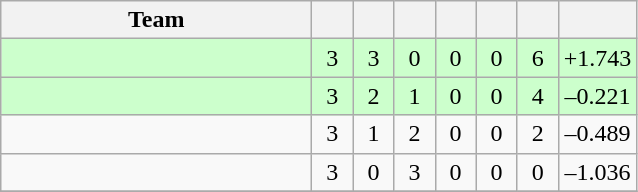<table class="wikitable" style="text-align:center">
<tr>
<th width=200>Team</th>
<th width=20></th>
<th width=20></th>
<th width=20></th>
<th width=20></th>
<th width=20></th>
<th width=20></th>
<th width=45></th>
</tr>
<tr style="background:#cfc;">
<td align="left"></td>
<td>3</td>
<td>3</td>
<td>0</td>
<td>0</td>
<td>0</td>
<td>6</td>
<td>+1.743</td>
</tr>
<tr style="background:#cfc;">
<td align="left"></td>
<td>3</td>
<td>2</td>
<td>1</td>
<td>0</td>
<td>0</td>
<td>4</td>
<td>–0.221</td>
</tr>
<tr>
<td align="left"></td>
<td>3</td>
<td>1</td>
<td>2</td>
<td>0</td>
<td>0</td>
<td>2</td>
<td>–0.489</td>
</tr>
<tr>
<td align="left"></td>
<td>3</td>
<td>0</td>
<td>3</td>
<td>0</td>
<td>0</td>
<td>0</td>
<td>–1.036</td>
</tr>
<tr>
</tr>
</table>
